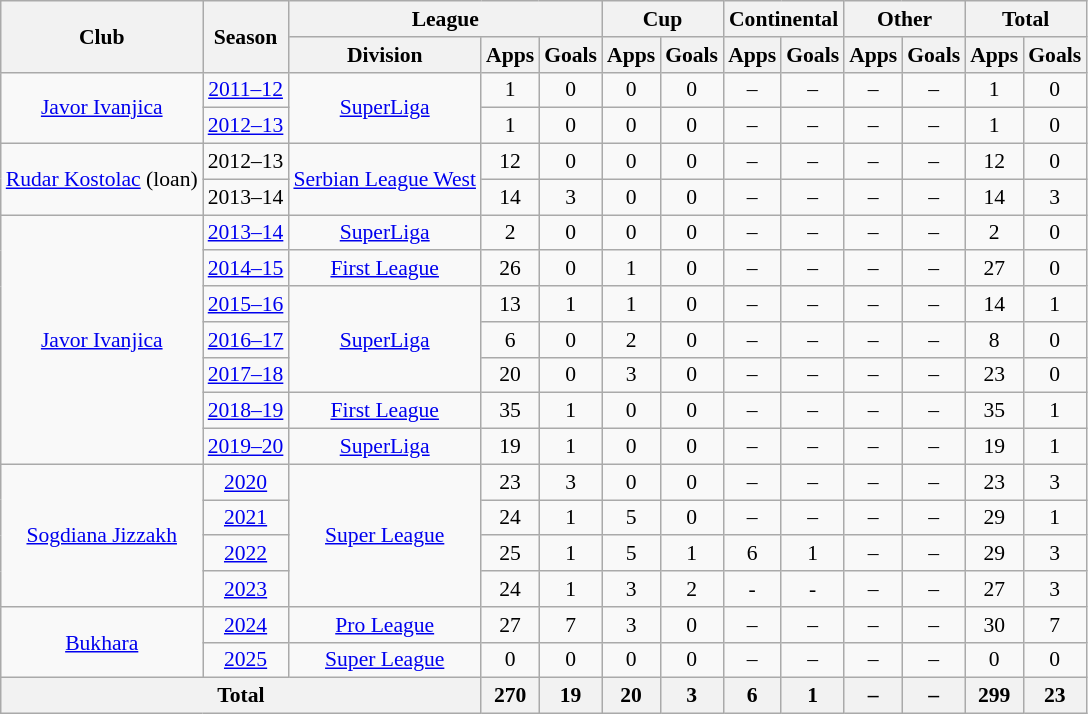<table class="wikitable" style="text-align: center;font-size:90%">
<tr>
<th rowspan="2">Club</th>
<th rowspan="2">Season</th>
<th colspan="3">League</th>
<th colspan="2">Cup</th>
<th colspan="2">Continental</th>
<th colspan="2">Other</th>
<th colspan="2">Total</th>
</tr>
<tr>
<th>Division</th>
<th>Apps</th>
<th>Goals</th>
<th>Apps</th>
<th>Goals</th>
<th>Apps</th>
<th>Goals</th>
<th>Apps</th>
<th>Goals</th>
<th>Apps</th>
<th>Goals</th>
</tr>
<tr>
<td rowspan="2" valign="center"><a href='#'>Javor Ivanjica</a></td>
<td><a href='#'>2011–12</a></td>
<td rowspan=2><a href='#'>SuperLiga</a></td>
<td>1</td>
<td>0</td>
<td>0</td>
<td>0</td>
<td>–</td>
<td>–</td>
<td>–</td>
<td>–</td>
<td>1</td>
<td>0</td>
</tr>
<tr>
<td><a href='#'>2012–13</a></td>
<td>1</td>
<td>0</td>
<td>0</td>
<td>0</td>
<td>–</td>
<td>–</td>
<td>–</td>
<td>–</td>
<td>1</td>
<td>0</td>
</tr>
<tr>
<td rowspan="2" valign="center"><a href='#'>Rudar Kostolac</a> (loan)</td>
<td>2012–13</td>
<td rowspan=2><a href='#'>Serbian League West</a></td>
<td>12</td>
<td>0</td>
<td>0</td>
<td>0</td>
<td>–</td>
<td>–</td>
<td>–</td>
<td>–</td>
<td>12</td>
<td>0</td>
</tr>
<tr>
<td>2013–14</td>
<td>14</td>
<td>3</td>
<td>0</td>
<td>0</td>
<td>–</td>
<td>–</td>
<td>–</td>
<td>–</td>
<td>14</td>
<td>3</td>
</tr>
<tr>
<td rowspan="7" valign="center"><a href='#'>Javor Ivanjica</a></td>
<td><a href='#'>2013–14</a></td>
<td><a href='#'>SuperLiga</a></td>
<td>2</td>
<td>0</td>
<td>0</td>
<td>0</td>
<td>–</td>
<td>–</td>
<td>–</td>
<td>–</td>
<td>2</td>
<td>0</td>
</tr>
<tr>
<td><a href='#'>2014–15</a></td>
<td><a href='#'>First League</a></td>
<td>26</td>
<td>0</td>
<td>1</td>
<td>0</td>
<td>–</td>
<td>–</td>
<td>–</td>
<td>–</td>
<td>27</td>
<td>0</td>
</tr>
<tr>
<td><a href='#'>2015–16</a></td>
<td rowspan=3><a href='#'>SuperLiga</a></td>
<td>13</td>
<td>1</td>
<td>1</td>
<td>0</td>
<td>–</td>
<td>–</td>
<td>–</td>
<td>–</td>
<td>14</td>
<td>1</td>
</tr>
<tr>
<td><a href='#'>2016–17</a></td>
<td>6</td>
<td>0</td>
<td>2</td>
<td>0</td>
<td>–</td>
<td>–</td>
<td>–</td>
<td>–</td>
<td>8</td>
<td>0</td>
</tr>
<tr>
<td><a href='#'>2017–18</a></td>
<td>20</td>
<td>0</td>
<td>3</td>
<td>0</td>
<td>–</td>
<td>–</td>
<td>–</td>
<td>–</td>
<td>23</td>
<td>0</td>
</tr>
<tr>
<td><a href='#'>2018–19</a></td>
<td><a href='#'>First League</a></td>
<td>35</td>
<td>1</td>
<td>0</td>
<td>0</td>
<td>–</td>
<td>–</td>
<td>–</td>
<td>–</td>
<td>35</td>
<td>1</td>
</tr>
<tr>
<td><a href='#'>2019–20</a></td>
<td><a href='#'>SuperLiga</a></td>
<td>19</td>
<td>1</td>
<td>0</td>
<td>0</td>
<td>–</td>
<td>–</td>
<td>–</td>
<td>–</td>
<td>19</td>
<td>1</td>
</tr>
<tr>
<td rowspan="4" valign="center"><a href='#'>Sogdiana Jizzakh</a></td>
<td><a href='#'>2020</a></td>
<td rowspan=4><a href='#'>Super League</a></td>
<td>23</td>
<td>3</td>
<td>0</td>
<td>0</td>
<td>–</td>
<td>–</td>
<td>–</td>
<td>–</td>
<td>23</td>
<td>3</td>
</tr>
<tr>
<td><a href='#'>2021</a></td>
<td>24</td>
<td>1</td>
<td>5</td>
<td>0</td>
<td>–</td>
<td>–</td>
<td>–</td>
<td>–</td>
<td>29</td>
<td>1</td>
</tr>
<tr>
<td><a href='#'>2022</a></td>
<td>25</td>
<td>1</td>
<td>5</td>
<td>1</td>
<td>6</td>
<td>1</td>
<td>–</td>
<td>–</td>
<td>29</td>
<td>3</td>
</tr>
<tr>
<td><a href='#'>2023</a></td>
<td>24</td>
<td>1</td>
<td>3</td>
<td>2</td>
<td>-</td>
<td>-</td>
<td>–</td>
<td>–</td>
<td>27</td>
<td>3</td>
</tr>
<tr>
<td rowspan="2" valign="center"><a href='#'>Bukhara</a></td>
<td><a href='#'>2024</a></td>
<td><a href='#'>Pro League</a></td>
<td>27</td>
<td>7</td>
<td>3</td>
<td>0</td>
<td>–</td>
<td>–</td>
<td>–</td>
<td>–</td>
<td>30</td>
<td>7</td>
</tr>
<tr>
<td><a href='#'>2025</a></td>
<td><a href='#'>Super League</a></td>
<td>0</td>
<td>0</td>
<td>0</td>
<td>0</td>
<td>–</td>
<td>–</td>
<td>–</td>
<td>–</td>
<td>0</td>
<td>0</td>
</tr>
<tr>
<th colspan="3">Total</th>
<th>270</th>
<th>19</th>
<th>20</th>
<th>3</th>
<th>6</th>
<th>1</th>
<th>–</th>
<th>–</th>
<th>299</th>
<th>23</th>
</tr>
</table>
